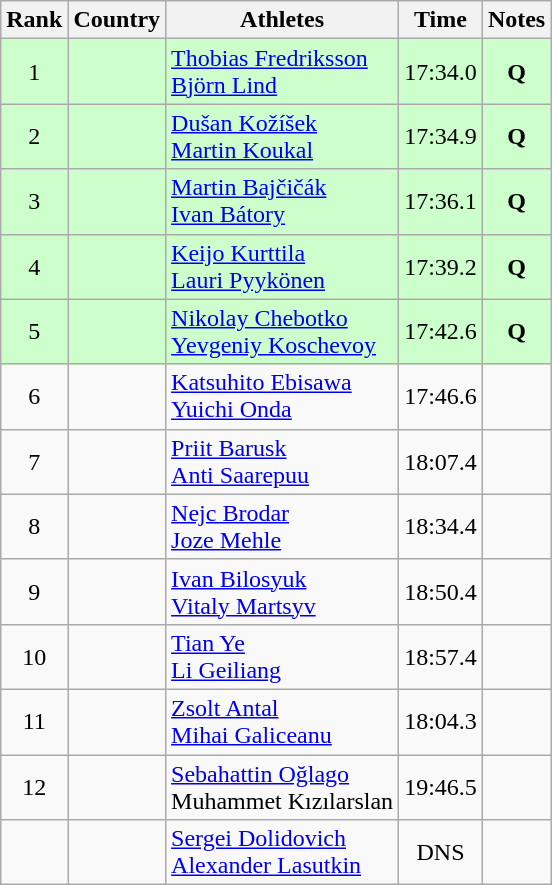<table class="wikitable sortable" style="text-align:center">
<tr>
<th>Rank</th>
<th>Country</th>
<th>Athletes</th>
<th>Time</th>
<th>Notes</th>
</tr>
<tr bgcolor="#ccffcc">
<td>1</td>
<td align="left"></td>
<td align="left"><a href='#'>Thobias Fredriksson</a><br> <a href='#'>Björn Lind</a></td>
<td>17:34.0</td>
<td><strong>Q</strong></td>
</tr>
<tr bgcolor="#ccffcc">
<td>2</td>
<td align="left"></td>
<td align="left"><a href='#'>Dušan Kožíšek</a><br> <a href='#'>Martin Koukal</a></td>
<td>17:34.9</td>
<td><strong>Q</strong></td>
</tr>
<tr bgcolor="#ccffcc">
<td>3</td>
<td align="left"></td>
<td align="left"><a href='#'>Martin Bajčičák</a><br> <a href='#'>Ivan Bátory</a></td>
<td>17:36.1</td>
<td><strong>Q</strong></td>
</tr>
<tr bgcolor="#ccffcc">
<td>4</td>
<td align="left"></td>
<td align="left"><a href='#'>Keijo Kurttila</a><br> <a href='#'>Lauri Pyykönen</a></td>
<td>17:39.2</td>
<td><strong>Q</strong></td>
</tr>
<tr bgcolor="#ccffcc">
<td>5</td>
<td align="left"></td>
<td align="left"><a href='#'>Nikolay Chebotko</a><br> <a href='#'>Yevgeniy Koschevoy</a></td>
<td>17:42.6</td>
<td><strong>Q</strong></td>
</tr>
<tr>
<td>6</td>
<td align="left"></td>
<td align="left"><a href='#'>Katsuhito Ebisawa</a><br> <a href='#'>Yuichi Onda</a></td>
<td>17:46.6</td>
<td></td>
</tr>
<tr>
<td>7</td>
<td align="left"></td>
<td align="left"><a href='#'>Priit Barusk</a><br> <a href='#'>Anti Saarepuu</a></td>
<td>18:07.4</td>
<td></td>
</tr>
<tr>
<td>8</td>
<td align="left"></td>
<td align="left"><a href='#'>Nejc Brodar</a><br> <a href='#'>Joze Mehle</a></td>
<td>18:34.4</td>
<td></td>
</tr>
<tr>
<td>9</td>
<td align="left"></td>
<td align="left"><a href='#'>Ivan Bilosyuk</a><br> <a href='#'>Vitaly Martsyv</a></td>
<td>18:50.4</td>
<td></td>
</tr>
<tr>
<td>10</td>
<td align="left"></td>
<td align="left"><a href='#'>Tian Ye</a><br> <a href='#'>Li Geiliang</a></td>
<td>18:57.4</td>
<td></td>
</tr>
<tr>
<td>11</td>
<td align="left"></td>
<td align="left"><a href='#'>Zsolt Antal</a><br> <a href='#'>Mihai Galiceanu</a></td>
<td>18:04.3</td>
<td></td>
</tr>
<tr>
<td>12</td>
<td align="left"></td>
<td align="left"><a href='#'>Sebahattin Oğlago</a><br> Muhammet Kızılarslan</td>
<td>19:46.5</td>
<td></td>
</tr>
<tr>
<td></td>
<td align="left"></td>
<td align="left"><a href='#'>Sergei Dolidovich</a> <br><a href='#'>Alexander Lasutkin</a></td>
<td>DNS</td>
<td></td>
</tr>
</table>
